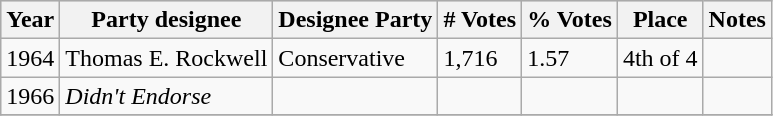<table class=wikitable>
<tr bgcolor=lightgrey>
<th>Year</th>
<th>Party designee</th>
<th>Designee Party</th>
<th># Votes</th>
<th>% Votes</th>
<th>Place</th>
<th>Notes</th>
</tr>
<tr>
<td>1964</td>
<td>Thomas E. Rockwell</td>
<td>Conservative</td>
<td>1,716</td>
<td>1.57</td>
<td>4th of 4</td>
<td></td>
</tr>
<tr>
<td>1966</td>
<td><em>Didn't Endorse</em></td>
<td></td>
<td></td>
<td></td>
<td></td>
<td></td>
</tr>
<tr>
</tr>
</table>
